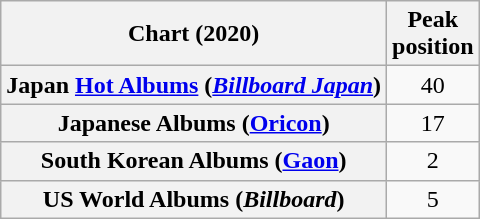<table class="wikitable sortable plainrowheaders" style="text-align:center">
<tr>
<th scope="col">Chart (2020)</th>
<th scope="col">Peak<br>position</th>
</tr>
<tr>
<th scope="row">Japan <a href='#'>Hot Albums</a> (<em><a href='#'>Billboard Japan</a></em>)</th>
<td>40</td>
</tr>
<tr>
<th scope="row">Japanese Albums (<a href='#'>Oricon</a>)</th>
<td>17</td>
</tr>
<tr>
<th scope="row">South Korean Albums (<a href='#'>Gaon</a>)</th>
<td>2</td>
</tr>
<tr>
<th scope="row">US World Albums (<em>Billboard</em>)</th>
<td>5</td>
</tr>
</table>
